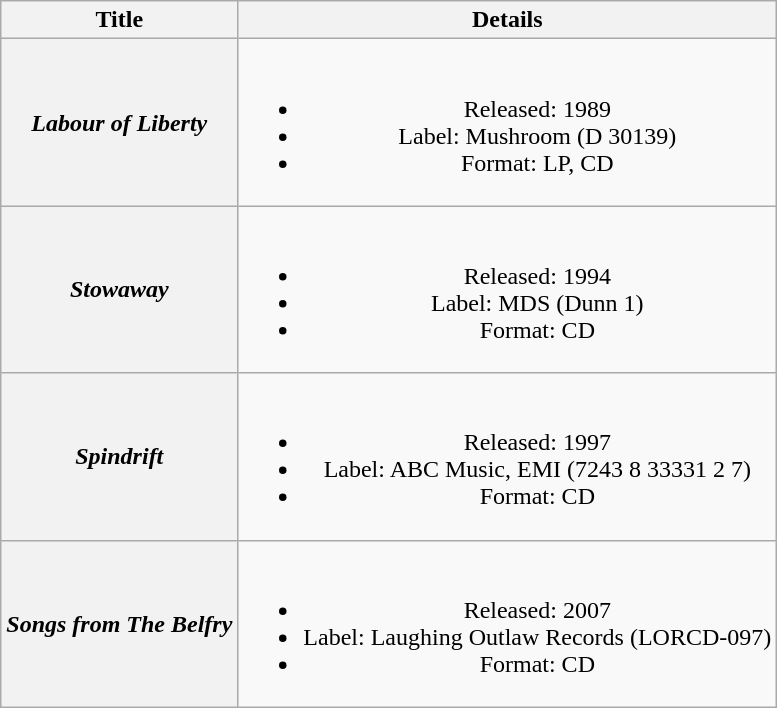<table class="wikitable plainrowheaders" style="text-align:center;" border="1">
<tr>
<th>Title</th>
<th>Details</th>
</tr>
<tr>
<th scope="row"><em>Labour of Liberty</em></th>
<td><br><ul><li>Released: 1989</li><li>Label: Mushroom (D 30139)</li><li>Format: LP, CD</li></ul></td>
</tr>
<tr>
<th scope="row"><em>Stowaway</em></th>
<td><br><ul><li>Released: 1994</li><li>Label: MDS (Dunn 1)</li><li>Format: CD</li></ul></td>
</tr>
<tr>
<th scope="row"><em>Spindrift</em></th>
<td><br><ul><li>Released: 1997 </li><li>Label: ABC Music, EMI (7243 8 33331 2 7)</li><li>Format: CD</li></ul></td>
</tr>
<tr>
<th scope="row"><em>Songs from The Belfry</em></th>
<td><br><ul><li>Released: 2007</li><li>Label: Laughing Outlaw Records (LORCD-097)</li><li>Format: CD</li></ul></td>
</tr>
</table>
